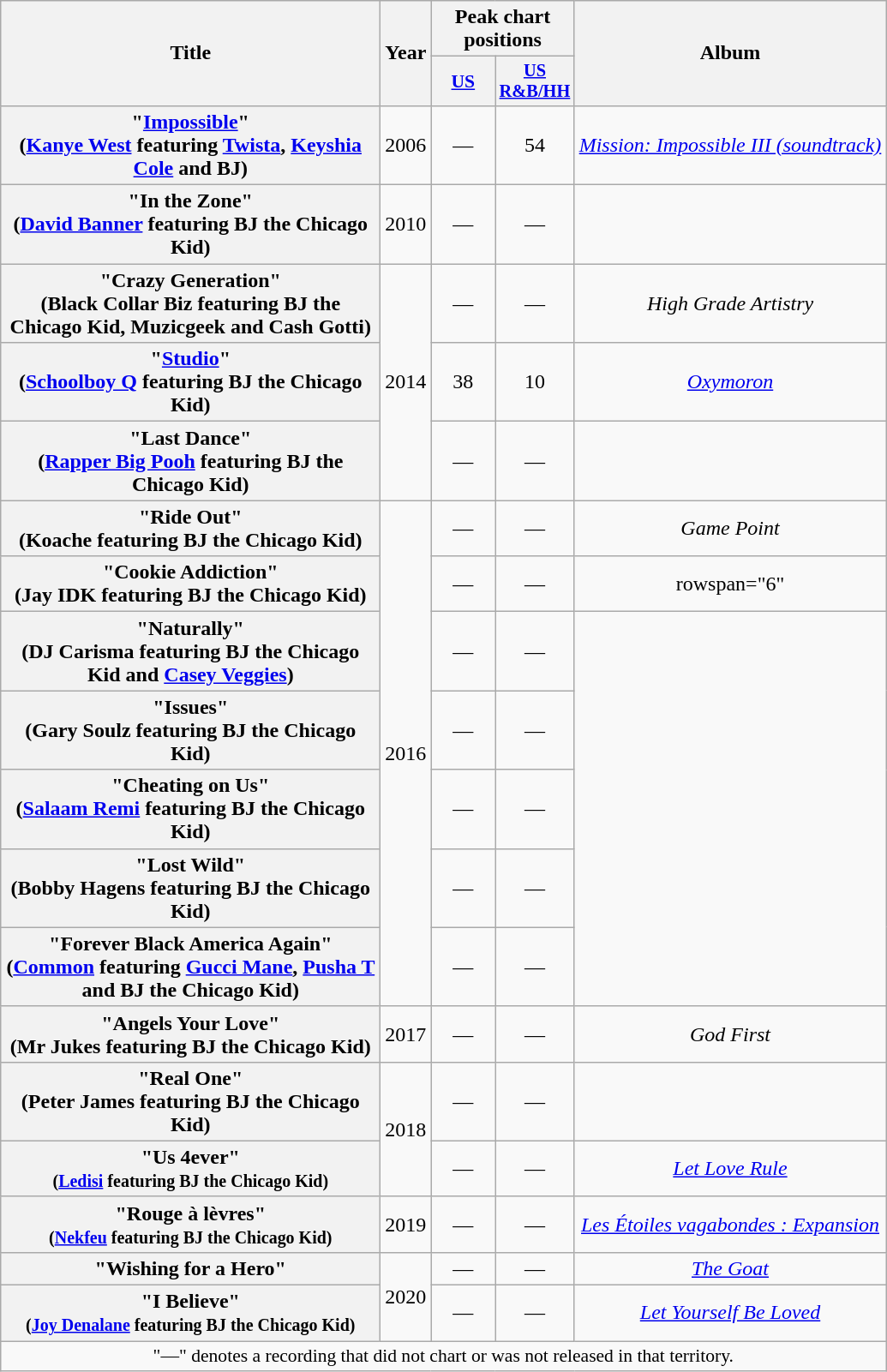<table class="wikitable plainrowheaders" style="text-align:center;">
<tr>
<th scope="col" rowspan="2" style="width:18em;">Title</th>
<th scope="col" rowspan="2">Year</th>
<th scope="col" colspan="2">Peak chart positions</th>
<th scope="col" rowspan="2">Album</th>
</tr>
<tr>
<th scope="col" style="width:3em;font-size:90%;"><a href='#'>US</a></th>
<th scope="col" style="width:3em;font-size:85%;"><a href='#'>US<br>R&B/HH</a></th>
</tr>
<tr>
<th scope="row">"<a href='#'>Impossible</a>"<br><span>(<a href='#'>Kanye West</a> featuring <a href='#'>Twista</a>, <a href='#'>Keyshia Cole</a> and BJ)</span></th>
<td>2006</td>
<td>—</td>
<td>54</td>
<td><em><a href='#'>Mission: Impossible III (soundtrack)</a></em></td>
</tr>
<tr>
<th scope="row">"In the Zone"<br><span>(<a href='#'>David Banner</a> featuring BJ the Chicago Kid)</span></th>
<td>2010</td>
<td>—</td>
<td>—</td>
<td></td>
</tr>
<tr>
<th scope="row">"Crazy Generation"<br><span>(Black Collar Biz featuring BJ the Chicago Kid, Muzicgeek and Cash Gotti)</span></th>
<td rowspan="3">2014</td>
<td>—</td>
<td>—</td>
<td><em>High Grade Artistry</em></td>
</tr>
<tr>
<th scope="row">"<a href='#'>Studio</a>"<br><span>(<a href='#'>Schoolboy Q</a> featuring BJ the Chicago Kid)</span></th>
<td>38</td>
<td>10</td>
<td><em><a href='#'>Oxymoron</a></em></td>
</tr>
<tr>
<th scope="row">"Last Dance"<br><span>(<a href='#'>Rapper Big Pooh</a> featuring BJ the Chicago Kid)</span></th>
<td>—</td>
<td>—</td>
<td></td>
</tr>
<tr>
<th scope="row">"Ride Out"<br><span>(Koache featuring BJ the Chicago Kid)</span></th>
<td rowspan="7">2016</td>
<td>—</td>
<td>—</td>
<td><em>Game Point</em></td>
</tr>
<tr>
<th scope="row">"Cookie Addiction"<br><span>(Jay IDK featuring BJ the Chicago Kid)</span></th>
<td>—</td>
<td>—</td>
<td>rowspan="6" </td>
</tr>
<tr>
<th scope="row">"Naturally"<br><span>(DJ Carisma featuring BJ the Chicago Kid and <a href='#'>Casey Veggies</a>)</span></th>
<td>—</td>
<td>—</td>
</tr>
<tr>
<th scope="row">"Issues"<br><span>(Gary Soulz featuring BJ the Chicago Kid)</span></th>
<td>—</td>
<td>—</td>
</tr>
<tr>
<th scope="row">"Cheating on Us"<br><span>(<a href='#'>Salaam Remi</a> featuring BJ the Chicago Kid)</span></th>
<td>—</td>
<td>—</td>
</tr>
<tr>
<th scope="row">"Lost Wild"<br><span>(Bobby Hagens featuring BJ the Chicago Kid)</span></th>
<td>—</td>
<td>—</td>
</tr>
<tr>
<th scope="row">"Forever Black America Again"<br><span>(<a href='#'>Common</a> featuring <a href='#'>Gucci Mane</a>, <a href='#'>Pusha T</a> and BJ the Chicago Kid)</span></th>
<td>—</td>
<td>—</td>
</tr>
<tr>
<th scope="row">"Angels Your Love"<br><span>(Mr Jukes featuring BJ the Chicago Kid)</span></th>
<td>2017</td>
<td>—</td>
<td>—</td>
<td><em>God First</em></td>
</tr>
<tr>
<th scope="row">"Real One"<br><span>(Peter James featuring BJ the Chicago Kid)</span></th>
<td rowspan="2">2018</td>
<td>—</td>
<td>—</td>
<td></td>
</tr>
<tr>
<th scope="row">"Us 4ever" <br><small>(<a href='#'>Ledisi</a> featuring BJ the Chicago Kid)</small></th>
<td>—</td>
<td>—</td>
<td><em><a href='#'>Let Love Rule</a></em></td>
</tr>
<tr>
<th scope="row">"Rouge à lèvres" <br><small>(<a href='#'>Nekfeu</a> featuring BJ the Chicago Kid)</small></th>
<td>2019</td>
<td>—</td>
<td>—</td>
<td><em><a href='#'>Les Étoiles vagabondes : Expansion</a></em></td>
</tr>
<tr>
<th scope="row">"Wishing for a Hero"<br></th>
<td rowspan="2">2020</td>
<td>—</td>
<td>—</td>
<td><em><a href='#'>The Goat</a></em></td>
</tr>
<tr>
<th scope="row">"I Believe" <br><small>(<a href='#'>Joy Denalane</a> featuring BJ the Chicago Kid)</small></th>
<td>—</td>
<td>—</td>
<td><em><a href='#'>Let Yourself Be Loved</a></em></td>
</tr>
<tr>
<td colspan="5" style="font-size:90%">"—" denotes a recording that did not chart or was not released in that territory.</td>
</tr>
</table>
